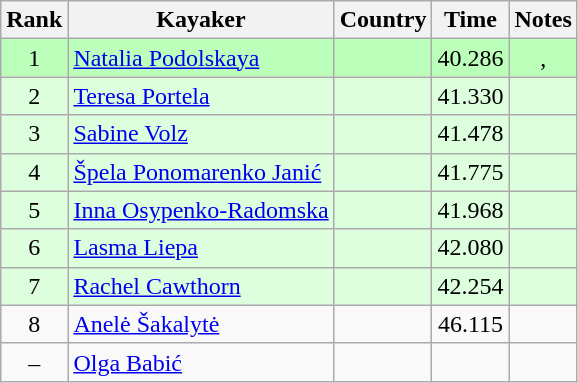<table class="wikitable" style="text-align:center">
<tr>
<th>Rank</th>
<th>Kayaker</th>
<th>Country</th>
<th>Time</th>
<th>Notes</th>
</tr>
<tr bgcolor=bbffbb>
<td>1</td>
<td align="left"><a href='#'>Natalia Podolskaya</a></td>
<td align="left"></td>
<td>40.286</td>
<td>, <strong></strong></td>
</tr>
<tr bgcolor=ddffdd>
<td>2</td>
<td align="left"><a href='#'>Teresa Portela</a></td>
<td align="left"></td>
<td>41.330</td>
<td></td>
</tr>
<tr bgcolor=ddffdd>
<td>3</td>
<td align="left"><a href='#'>Sabine Volz</a></td>
<td align="left"></td>
<td>41.478</td>
<td></td>
</tr>
<tr bgcolor=ddffdd>
<td>4</td>
<td align="left"><a href='#'>Špela Ponomarenko Janić</a></td>
<td align="left"></td>
<td>41.775</td>
<td></td>
</tr>
<tr bgcolor=ddffdd>
<td>5</td>
<td align="left"><a href='#'>Inna Osypenko-Radomska</a></td>
<td align="left"></td>
<td>41.968</td>
<td></td>
</tr>
<tr bgcolor=ddffdd>
<td>6</td>
<td align="left"><a href='#'>Lasma Liepa</a></td>
<td align="left"></td>
<td>42.080</td>
<td></td>
</tr>
<tr bgcolor=ddffdd>
<td>7</td>
<td align="left"><a href='#'>Rachel Cawthorn</a></td>
<td align="left"></td>
<td>42.254</td>
<td></td>
</tr>
<tr>
<td>8</td>
<td align="left"><a href='#'>Anelė Šakalytė</a></td>
<td align="left"></td>
<td>46.115</td>
<td></td>
</tr>
<tr>
<td>–</td>
<td align="left"><a href='#'>Olga Babić</a></td>
<td align="left"></td>
<td></td>
<td></td>
</tr>
</table>
